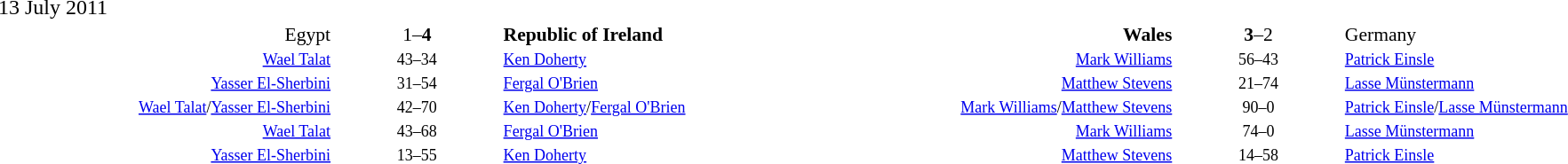<table width="100%" cellspacing="1">
<tr>
<th width=20%></th>
<th width=10%></th>
<th width=20%></th>
<th width=20%></th>
<th width=10%></th>
<th width=20%></th>
</tr>
<tr>
<td>13 July 2011</td>
</tr>
<tr style=font-size:90%>
<td align=right>Egypt </td>
<td align=center>1–<strong>4</strong></td>
<td><strong> Republic of Ireland</strong></td>
<td align=right><strong>Wales </strong></td>
<td align=center><strong>3</strong>–2</td>
<td> Germany</td>
</tr>
<tr style=font-size:75%>
<td align=right><a href='#'>Wael Talat</a></td>
<td align=center>43–34</td>
<td><a href='#'>Ken Doherty</a></td>
<td align=right><a href='#'>Mark Williams</a></td>
<td align=center>56–43</td>
<td><a href='#'>Patrick Einsle</a></td>
</tr>
<tr style=font-size:75%>
<td align=right><a href='#'>Yasser El-Sherbini</a></td>
<td align=center>31–54</td>
<td><a href='#'>Fergal O'Brien</a></td>
<td align=right><a href='#'>Matthew Stevens</a></td>
<td align=center>21–74</td>
<td><a href='#'>Lasse Münstermann</a></td>
</tr>
<tr style=font-size:75%>
<td align=right><a href='#'>Wael Talat</a>/<a href='#'>Yasser El-Sherbini</a></td>
<td align=center>42–70</td>
<td><a href='#'>Ken Doherty</a>/<a href='#'>Fergal O'Brien</a></td>
<td align=right><a href='#'>Mark Williams</a>/<a href='#'>Matthew Stevens</a></td>
<td align=center>90–0</td>
<td><a href='#'>Patrick Einsle</a>/<a href='#'>Lasse Münstermann</a></td>
</tr>
<tr style=font-size:75%>
<td align=right><a href='#'>Wael Talat</a></td>
<td align=center>43–68</td>
<td><a href='#'>Fergal O'Brien</a></td>
<td align=right><a href='#'>Mark Williams</a></td>
<td align=center>74–0</td>
<td><a href='#'>Lasse Münstermann</a></td>
</tr>
<tr style=font-size:75%>
<td align=right><a href='#'>Yasser El-Sherbini</a></td>
<td align=center>13–55</td>
<td><a href='#'>Ken Doherty</a></td>
<td align=right><a href='#'>Matthew Stevens</a></td>
<td align=center>14–58</td>
<td><a href='#'>Patrick Einsle</a></td>
</tr>
</table>
